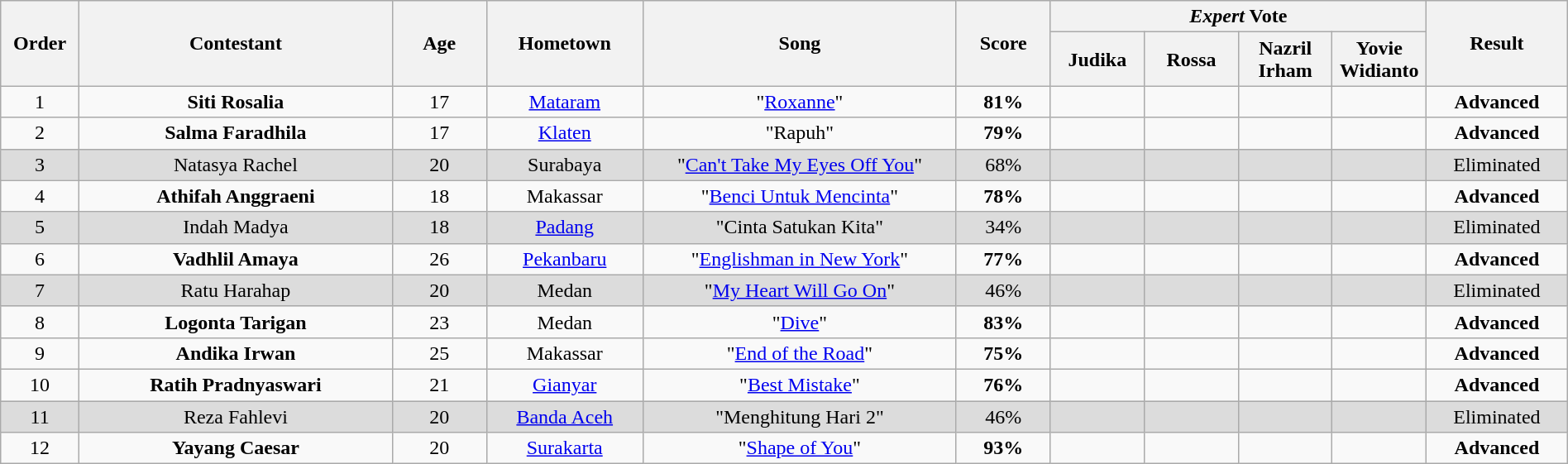<table class="wikitable" style="text-align:center; width:100%;">
<tr>
<th scope="col" rowspan="2" style="width:05%;">Order</th>
<th scope="col" rowspan="2" style="width:20%;">Contestant</th>
<th scope="col" rowspan="2" style="width:06%;">Age</th>
<th scope="col" rowspan="2" style="width:10%;">Hometown</th>
<th scope="col" rowspan="2" style="width:20%;">Song</th>
<th rowspan="2" style="width:6%">Score</th>
<th scope="col" colspan="4" style="width:24%;"><em>Expert</em> Vote</th>
<th rowspan="2" style="width:10%">Result</th>
</tr>
<tr>
<th style="width:06%;">Judika</th>
<th style="width:06%;">Rossa</th>
<th style="width:06%;">Nazril Irham</th>
<th style="width:06%;">Yovie Widianto</th>
</tr>
<tr>
<td>1</td>
<td><strong>Siti Rosalia</strong></td>
<td>17</td>
<td><a href='#'>Mataram</a></td>
<td>"<a href='#'>Roxanne</a>"</td>
<td><strong>81%</strong></td>
<td></td>
<td></td>
<td></td>
<td></td>
<td><strong>Advanced</strong></td>
</tr>
<tr>
<td>2</td>
<td><strong>Salma Faradhila</strong></td>
<td>17</td>
<td><a href='#'>Klaten</a></td>
<td>"Rapuh"</td>
<td><strong>79%</strong></td>
<td></td>
<td></td>
<td></td>
<td></td>
<td><strong>Advanced</strong></td>
</tr>
<tr style="background:#DCDCDC;">
<td>3</td>
<td>Natasya Rachel</td>
<td>20</td>
<td>Surabaya</td>
<td>"<a href='#'>Can't Take My Eyes Off You</a>"</td>
<td>68%</td>
<td></td>
<td></td>
<td></td>
<td></td>
<td>Eliminated</td>
</tr>
<tr>
<td>4</td>
<td><strong>Athifah Anggraeni</strong></td>
<td>18</td>
<td>Makassar</td>
<td>"<a href='#'>Benci Untuk Mencinta</a>"</td>
<td><strong>78%</strong></td>
<td></td>
<td></td>
<td></td>
<td></td>
<td><strong>Advanced</strong></td>
</tr>
<tr style="background:#DCDCDC;">
<td>5</td>
<td>Indah Madya</td>
<td>18</td>
<td><a href='#'>Padang</a></td>
<td>"Cinta Satukan Kita"</td>
<td>34%</td>
<td></td>
<td></td>
<td></td>
<td></td>
<td>Eliminated</td>
</tr>
<tr>
<td>6</td>
<td><strong>Vadhlil Amaya</strong></td>
<td>26</td>
<td><a href='#'>Pekanbaru</a></td>
<td>"<a href='#'>Englishman in New York</a>"</td>
<td><strong>77%</strong></td>
<td></td>
<td></td>
<td></td>
<td></td>
<td><strong>Advanced</strong></td>
</tr>
<tr style="background:#DCDCDC;">
<td>7</td>
<td>Ratu Harahap</td>
<td>20</td>
<td>Medan</td>
<td>"<a href='#'>My Heart Will Go On</a>"</td>
<td>46%</td>
<td></td>
<td></td>
<td></td>
<td></td>
<td>Eliminated</td>
</tr>
<tr>
<td>8</td>
<td><strong>Logonta Tarigan</strong></td>
<td>23</td>
<td>Medan</td>
<td>"<a href='#'>Dive</a>"</td>
<td><strong>83%</strong></td>
<td></td>
<td></td>
<td></td>
<td></td>
<td><strong>Advanced</strong></td>
</tr>
<tr>
<td>9</td>
<td><strong>Andika Irwan</strong></td>
<td>25</td>
<td>Makassar</td>
<td>"<a href='#'>End of the Road</a>"</td>
<td><strong>75%</strong></td>
<td></td>
<td></td>
<td></td>
<td></td>
<td><strong>Advanced</strong></td>
</tr>
<tr>
<td>10</td>
<td><strong>Ratih Pradnyaswari</strong></td>
<td>21</td>
<td><a href='#'>Gianyar</a></td>
<td>"<a href='#'>Best Mistake</a>"</td>
<td><strong>76%</strong></td>
<td></td>
<td></td>
<td></td>
<td></td>
<td><strong>Advanced</strong></td>
</tr>
<tr style="background:#DCDCDC;">
<td>11</td>
<td>Reza Fahlevi</td>
<td>20</td>
<td><a href='#'>Banda Aceh</a></td>
<td>"Menghitung Hari 2"</td>
<td>46%</td>
<td></td>
<td></td>
<td></td>
<td></td>
<td>Eliminated</td>
</tr>
<tr>
<td>12</td>
<td><strong>Yayang Caesar</strong></td>
<td>20</td>
<td><a href='#'>Surakarta</a></td>
<td>"<a href='#'>Shape of You</a>"</td>
<td><strong>93%</strong></td>
<td></td>
<td></td>
<td></td>
<td></td>
<td><strong>Advanced</strong></td>
</tr>
</table>
